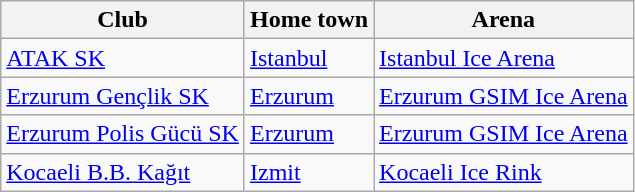<table class="wikitable">
<tr>
<th>Club</th>
<th>Home town</th>
<th>Arena</th>
</tr>
<tr>
<td><a href='#'>ATAK SK</a></td>
<td><a href='#'>Istanbul</a></td>
<td><a href='#'>Istanbul Ice Arena</a></td>
</tr>
<tr>
<td><a href='#'>Erzurum Gençlik SK</a></td>
<td><a href='#'>Erzurum</a></td>
<td><a href='#'>Erzurum GSIM Ice Arena</a></td>
</tr>
<tr>
<td><a href='#'>Erzurum Polis Gücü SK</a></td>
<td><a href='#'>Erzurum</a></td>
<td><a href='#'>Erzurum GSIM Ice Arena</a></td>
</tr>
<tr>
<td><a href='#'>Kocaeli B.B. Kağıt</a></td>
<td><a href='#'>Izmit</a></td>
<td><a href='#'>Kocaeli Ice Rink</a></td>
</tr>
</table>
